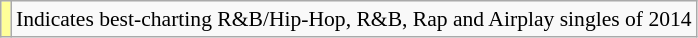<table class="wikitable" style="font-size:90%;">
<tr>
<td style="background-color:#FFFF99"></td>
<td>Indicates best-charting R&B/Hip-Hop, R&B, Rap and Airplay singles of 2014</td>
</tr>
</table>
